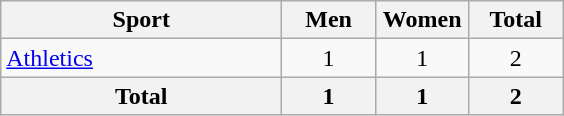<table class="wikitable sortable" style="text-align:center;">
<tr>
<th width=180>Sport</th>
<th width=55>Men</th>
<th width=55>Women</th>
<th width=55>Total</th>
</tr>
<tr>
<td align=left><a href='#'>Athletics</a></td>
<td>1</td>
<td>1</td>
<td>2</td>
</tr>
<tr>
<th>Total</th>
<th>1</th>
<th>1</th>
<th>2</th>
</tr>
</table>
